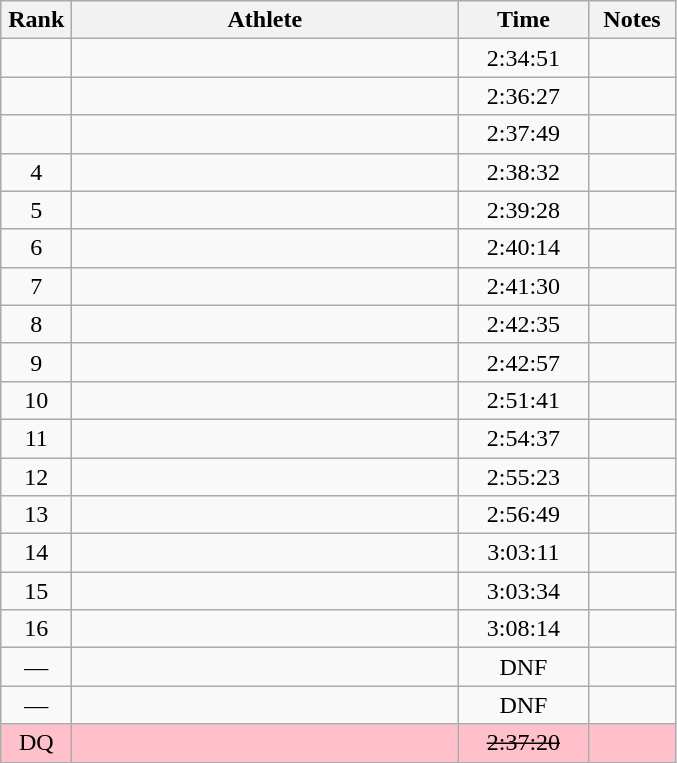<table class="wikitable" style="text-align:center">
<tr>
<th width=40>Rank</th>
<th width=250>Athlete</th>
<th width=80>Time</th>
<th width=50>Notes</th>
</tr>
<tr>
<td></td>
<td align=left></td>
<td>2:34:51</td>
<td></td>
</tr>
<tr>
<td></td>
<td align=left></td>
<td>2:36:27</td>
<td></td>
</tr>
<tr>
<td></td>
<td align=left></td>
<td>2:37:49</td>
<td></td>
</tr>
<tr>
<td>4</td>
<td align=left></td>
<td>2:38:32</td>
<td></td>
</tr>
<tr>
<td>5</td>
<td align=left></td>
<td>2:39:28</td>
<td></td>
</tr>
<tr>
<td>6</td>
<td align=left></td>
<td>2:40:14</td>
<td></td>
</tr>
<tr>
<td>7</td>
<td align=left></td>
<td>2:41:30</td>
<td></td>
</tr>
<tr>
<td>8</td>
<td align=left></td>
<td>2:42:35</td>
<td></td>
</tr>
<tr>
<td>9</td>
<td align=left></td>
<td>2:42:57</td>
<td></td>
</tr>
<tr>
<td>10</td>
<td align=left></td>
<td>2:51:41</td>
<td></td>
</tr>
<tr>
<td>11</td>
<td align=left></td>
<td>2:54:37</td>
<td></td>
</tr>
<tr>
<td>12</td>
<td align=left></td>
<td>2:55:23</td>
<td></td>
</tr>
<tr>
<td>13</td>
<td align=left></td>
<td>2:56:49</td>
<td></td>
</tr>
<tr>
<td>14</td>
<td align=left></td>
<td>3:03:11</td>
<td></td>
</tr>
<tr>
<td>15</td>
<td align=left></td>
<td>3:03:34</td>
<td></td>
</tr>
<tr>
<td>16</td>
<td align=left></td>
<td>3:08:14</td>
<td></td>
</tr>
<tr>
<td>—</td>
<td align=left></td>
<td>DNF</td>
<td></td>
</tr>
<tr>
<td>—</td>
<td align=left></td>
<td>DNF</td>
<td></td>
</tr>
<tr bgcolor=pink>
<td>DQ</td>
<td align=left></td>
<td><s>2:37:20</s></td>
<td></td>
</tr>
</table>
